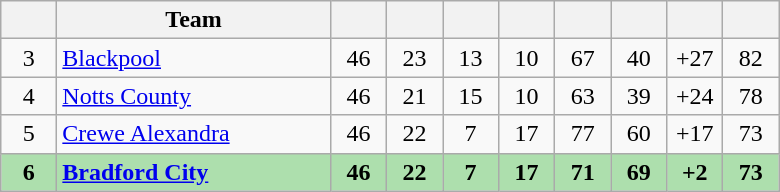<table class="wikitable" style="text-align:center">
<tr>
<th width="30"></th>
<th width="175">Team</th>
<th width="30"></th>
<th width="30"></th>
<th width="30"></th>
<th width="30"></th>
<th width="30"></th>
<th width="30"></th>
<th width="30"></th>
<th width="30"></th>
</tr>
<tr>
<td>3</td>
<td align=left><a href='#'>Blackpool</a></td>
<td>46</td>
<td>23</td>
<td>13</td>
<td>10</td>
<td>67</td>
<td>40</td>
<td>+27</td>
<td>82</td>
</tr>
<tr>
<td>4</td>
<td align=left><a href='#'>Notts County</a></td>
<td>46</td>
<td>21</td>
<td>15</td>
<td>10</td>
<td>63</td>
<td>39</td>
<td>+24</td>
<td>78</td>
</tr>
<tr>
<td>5</td>
<td align=left><a href='#'>Crewe Alexandra</a></td>
<td>46</td>
<td>22</td>
<td>7</td>
<td>17</td>
<td>77</td>
<td>60</td>
<td>+17</td>
<td>73</td>
</tr>
<tr bgcolor=#ADDFAD>
<td><strong>6</strong></td>
<td align=left><strong><a href='#'>Bradford City</a></strong></td>
<td><strong>46</strong></td>
<td><strong>22</strong></td>
<td><strong>7</strong></td>
<td><strong>17</strong></td>
<td><strong>71</strong></td>
<td><strong>69</strong></td>
<td><strong>+2</strong></td>
<td><strong>73</strong></td>
</tr>
</table>
